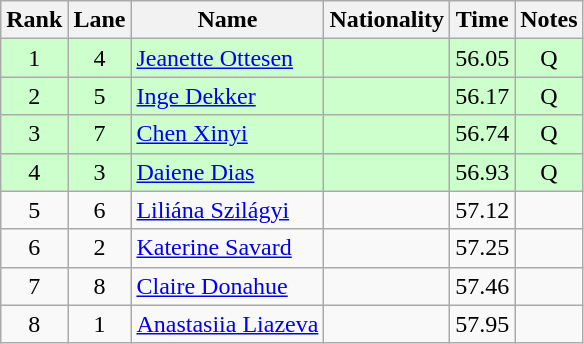<table class="wikitable sortable" style="text-align:center">
<tr>
<th>Rank</th>
<th>Lane</th>
<th>Name</th>
<th>Nationality</th>
<th>Time</th>
<th>Notes</th>
</tr>
<tr bgcolor=ccffcc>
<td>1</td>
<td>4</td>
<td align=left><a href='#'>Jeanette Ottesen</a></td>
<td align=left></td>
<td>56.05</td>
<td>Q</td>
</tr>
<tr bgcolor=ccffcc>
<td>2</td>
<td>5</td>
<td align=left><a href='#'>Inge Dekker</a></td>
<td align=left></td>
<td>56.17</td>
<td>Q</td>
</tr>
<tr bgcolor=ccffcc>
<td>3</td>
<td>7</td>
<td align=left><a href='#'>Chen Xinyi</a></td>
<td align=left></td>
<td>56.74</td>
<td>Q</td>
</tr>
<tr bgcolor=ccffcc>
<td>4</td>
<td>3</td>
<td align=left><a href='#'>Daiene Dias</a></td>
<td align=left></td>
<td>56.93</td>
<td>Q</td>
</tr>
<tr>
<td>5</td>
<td>6</td>
<td align=left><a href='#'>Liliána Szilágyi</a></td>
<td align=left></td>
<td>57.12</td>
<td></td>
</tr>
<tr>
<td>6</td>
<td>2</td>
<td align=left><a href='#'>Katerine Savard</a></td>
<td align=left></td>
<td>57.25</td>
<td></td>
</tr>
<tr>
<td>7</td>
<td>8</td>
<td align=left><a href='#'>Claire Donahue</a></td>
<td align=left></td>
<td>57.46</td>
<td></td>
</tr>
<tr>
<td>8</td>
<td>1</td>
<td align=left><a href='#'>Anastasiia Liazeva</a></td>
<td align=left></td>
<td>57.95</td>
<td></td>
</tr>
</table>
